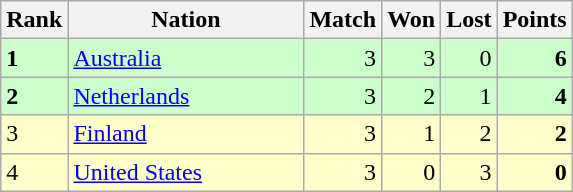<table class="wikitable">
<tr>
<th width=20>Rank</th>
<th width=150>Nation</th>
<th width=20>Match</th>
<th width=20>Won</th>
<th width=20>Lost</th>
<th width=20>Points</th>
</tr>
<tr style="text-align:right; background:#cfc;">
<td align="left"><strong>1</strong></td>
<td style="text-align:left;"> <a href='#'>Australia</a></td>
<td>3</td>
<td>3</td>
<td>0</td>
<td><strong>6</strong></td>
</tr>
<tr style="text-align:right; background:#cfc;">
<td align="left"><strong>2</strong></td>
<td style="text-align:left;"> <a href='#'>Netherlands</a></td>
<td>3</td>
<td>2</td>
<td>1</td>
<td><strong>4</strong></td>
</tr>
<tr style="text-align:right; background:#ffc;">
<td align="left">3</td>
<td style="text-align:left;"> <a href='#'>Finland</a></td>
<td>3</td>
<td>1</td>
<td>2</td>
<td><strong>2</strong></td>
</tr>
<tr style="text-align:right; background:#ffc;">
<td align="left">4</td>
<td style="text-align:left;"> <a href='#'>United States</a></td>
<td>3</td>
<td>0</td>
<td>3</td>
<td><strong>0</strong></td>
</tr>
</table>
